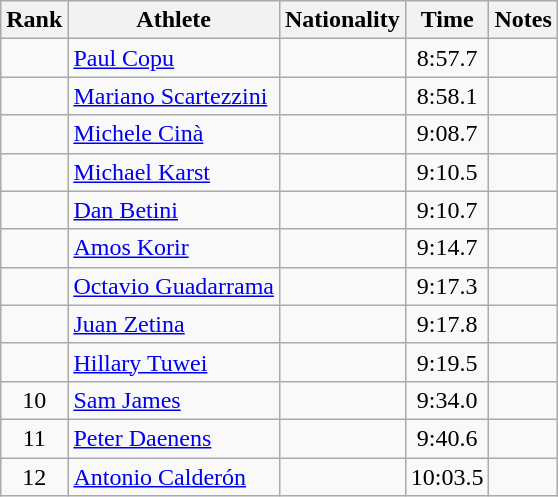<table class="wikitable sortable" style="text-align:center">
<tr>
<th>Rank</th>
<th>Athlete</th>
<th>Nationality</th>
<th>Time</th>
<th>Notes</th>
</tr>
<tr>
<td></td>
<td align=left><a href='#'>Paul Copu</a></td>
<td align=left></td>
<td>8:57.7</td>
<td></td>
</tr>
<tr>
<td></td>
<td align=left><a href='#'>Mariano Scartezzini</a></td>
<td align=left></td>
<td>8:58.1</td>
<td></td>
</tr>
<tr>
<td></td>
<td align=left><a href='#'>Michele Cinà</a></td>
<td align=left></td>
<td>9:08.7</td>
<td></td>
</tr>
<tr>
<td></td>
<td align=left><a href='#'>Michael Karst</a></td>
<td align=left></td>
<td>9:10.5</td>
<td></td>
</tr>
<tr>
<td></td>
<td align=left><a href='#'>Dan Betini</a></td>
<td align=left></td>
<td>9:10.7</td>
<td></td>
</tr>
<tr>
<td></td>
<td align=left><a href='#'>Amos Korir</a></td>
<td align=left></td>
<td>9:14.7</td>
<td></td>
</tr>
<tr>
<td></td>
<td align=left><a href='#'>Octavio Guadarrama</a></td>
<td align=left></td>
<td>9:17.3</td>
<td></td>
</tr>
<tr>
<td></td>
<td align=left><a href='#'>Juan Zetina</a></td>
<td align=left></td>
<td>9:17.8</td>
<td></td>
</tr>
<tr>
<td></td>
<td align=left><a href='#'>Hillary Tuwei</a></td>
<td align=left></td>
<td>9:19.5</td>
<td></td>
</tr>
<tr>
<td>10</td>
<td align=left><a href='#'>Sam James</a></td>
<td align=left></td>
<td>9:34.0</td>
<td></td>
</tr>
<tr>
<td>11</td>
<td align=left><a href='#'>Peter Daenens</a></td>
<td align=left></td>
<td>9:40.6</td>
<td></td>
</tr>
<tr>
<td>12</td>
<td align=left><a href='#'>Antonio Calderón</a></td>
<td align=left></td>
<td>10:03.5</td>
<td></td>
</tr>
</table>
